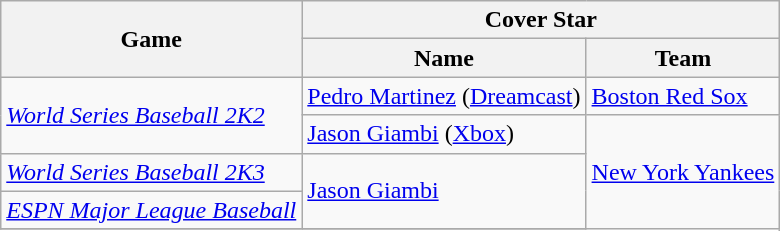<table class="wikitable">
<tr>
<th scope=col rowspan=2>Game</th>
<th scope=col colspan=2>Cover Star</th>
</tr>
<tr>
<th scope=col>Name</th>
<th scope=col>Team</th>
</tr>
<tr>
<td rowspan='2'><em><a href='#'>World Series Baseball 2K2</a></em></td>
<td><a href='#'>Pedro Martinez</a> (<a href='#'>Dreamcast</a>)</td>
<td><a href='#'>Boston Red Sox</a></td>
</tr>
<tr>
<td><a href='#'>Jason Giambi</a> (<a href='#'>Xbox</a>)</td>
<td rowspan='6'><a href='#'>New York Yankees</a></td>
</tr>
<tr>
<td><em><a href='#'>World Series Baseball 2K3</a></em></td>
<td rowspan='2'><a href='#'>Jason Giambi</a></td>
</tr>
<tr>
<td><em><a href='#'>ESPN Major League Baseball</a></em></td>
</tr>
<tr>
</tr>
</table>
